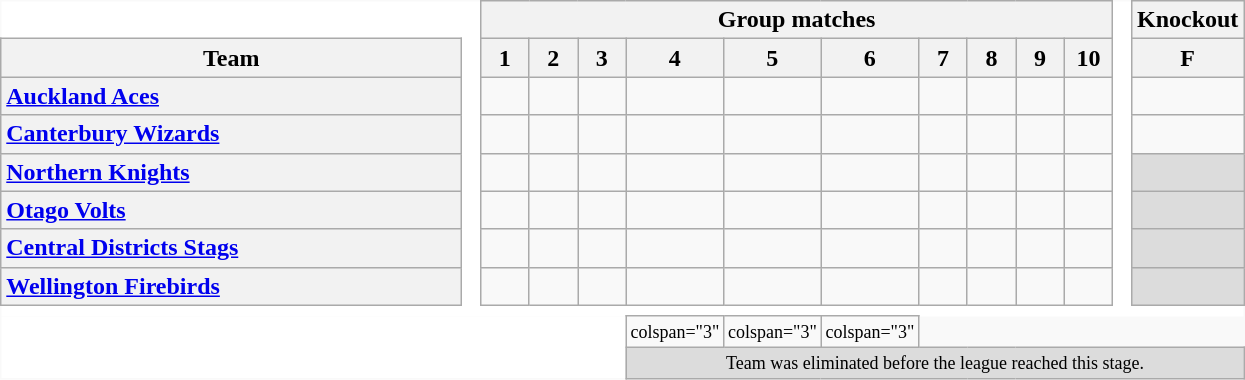<table class="wikitable" style="border:none">
<tr>
<td style="background:white; border:none"></td>
<td rowspan="8"  style="width:5px;; border:none; background:white;"></td>
<th colspan="10"><span>Group matches</span></th>
<td rowspan="8"  style="width:5px;; border:none; background:white;"></td>
<th><span>Knockout</span></th>
</tr>
<tr>
<th style="width:300px; vertical-align:center;">Team</th>
<th width=25>1</th>
<th width=25>2</th>
<th width=25>3</th>
<th width=25>4</th>
<th width=25>5</th>
<th width=25>6</th>
<th width=25>7</th>
<th width=25>8</th>
<th width=25>9</th>
<th width=25>10</th>
<th width=25><span>F</span></th>
</tr>
<tr>
<th style="text-align:left;"><a href='#'>Auckland Aces</a></th>
<td></td>
<td></td>
<td></td>
<td></td>
<td></td>
<td></td>
<td></td>
<td></td>
<td></td>
<td></td>
<td></td>
</tr>
<tr>
<th style="text-align:left;"><a href='#'>Canterbury Wizards</a></th>
<td></td>
<td></td>
<td></td>
<td></td>
<td></td>
<td></td>
<td></td>
<td></td>
<td></td>
<td></td>
<td></td>
</tr>
<tr>
<th style="text-align:left;"><a href='#'>Northern Knights</a></th>
<td></td>
<td></td>
<td></td>
<td></td>
<td></td>
<td></td>
<td></td>
<td></td>
<td></td>
<td></td>
<td style="background:#dcdcdc;"></td>
</tr>
<tr>
<th style="text-align:left;"><a href='#'>Otago Volts</a></th>
<td></td>
<td></td>
<td></td>
<td></td>
<td></td>
<td></td>
<td></td>
<td></td>
<td></td>
<td></td>
<td style="background:#dcdcdc;"></td>
</tr>
<tr>
<th style="text-align:left;"><a href='#'>Central Districts Stags</a></th>
<td></td>
<td></td>
<td></td>
<td></td>
<td></td>
<td></td>
<td></td>
<td></td>
<td></td>
<td></td>
<td style="background:#dcdcdc;"></td>
</tr>
<tr>
<th style="text-align:left;"><a href='#'>Wellington Firebirds</a></th>
<td></td>
<td></td>
<td></td>
<td></td>
<td></td>
<td></td>
<td></td>
<td></td>
<td></td>
<td></td>
<td style="background:#dcdcdc;"></td>
</tr>
<tr>
<td colspan="14" style="background:white; border:none"></td>
</tr>
<tr style="font-size:75%">
<td colspan="5" rowspan="2" style="background:white; border:none; vertical-align:center"><br></td>
<td>colspan="3" </td>
<td>colspan="3" </td>
<td>colspan="3" </td>
</tr>
<tr style="font-size:75%">
<td colspan="9" style="background:#dcdcdc; text-align:center; vertical-align:center">Team was eliminated before the league reached this stage.</td>
</tr>
</table>
